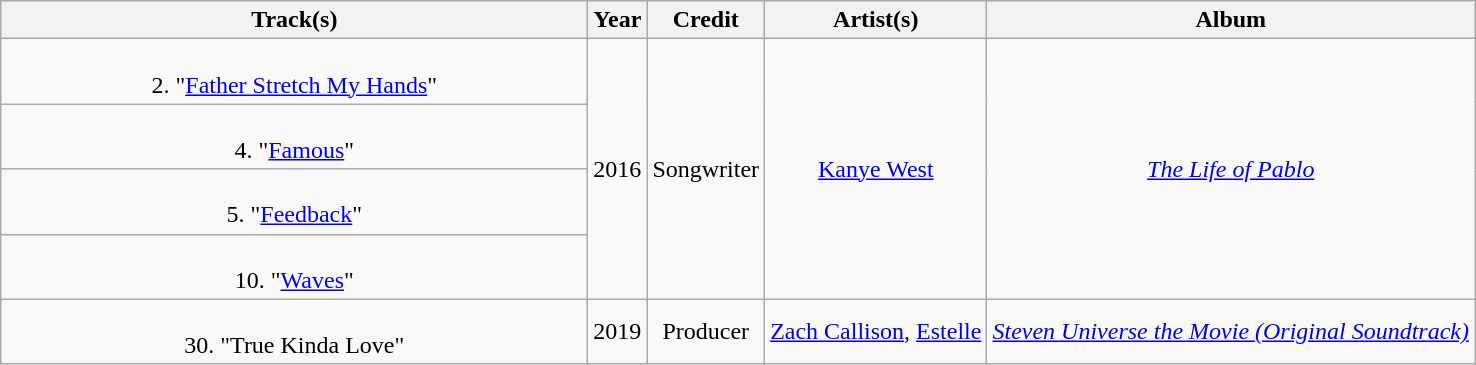<table class="wikitable plainrowheaders" style="text-align:center;">
<tr>
<th scope="col" style="width:24em;">Track(s)</th>
<th scope="col" style="width:1em;">Year</th>
<th scope="col">Credit</th>
<th scope="col">Artist(s)</th>
<th scope="col">Album</th>
</tr>
<tr>
<td><br>2. "<a href='#'>Father Stretch My Hands</a>"</td>
<td rowspan="4">2016</td>
<td rowspan="4">Songwriter</td>
<td rowspan="4"><a href='#'>Kanye West</a></td>
<td rowspan="4"><em><a href='#'>The Life of Pablo</a></em></td>
</tr>
<tr>
<td><br>4. "<a href='#'>Famous</a>"</td>
</tr>
<tr>
<td><br>5. "<a href='#'>Feedback</a>"</td>
</tr>
<tr>
<td><br>10. "<a href='#'>Waves</a>"</td>
</tr>
<tr>
<td><br>30. "True Kinda Love"</td>
<td>2019</td>
<td>Producer </td>
<td><a href='#'>Zach Callison</a>, <a href='#'>Estelle</a></td>
<td><em><a href='#'>Steven Universe the Movie (Original Soundtrack)</a></em></td>
</tr>
</table>
